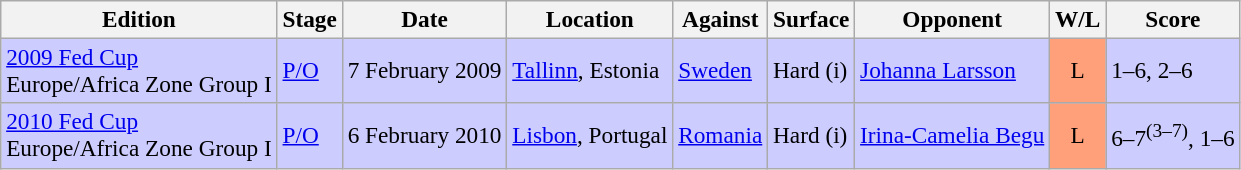<table class=wikitable style=font-size:97%>
<tr>
<th>Edition</th>
<th>Stage</th>
<th>Date</th>
<th>Location</th>
<th>Against</th>
<th>Surface</th>
<th>Opponent</th>
<th>W/L</th>
<th>Score</th>
</tr>
<tr style="background:#ccf;">
<td><a href='#'>2009 Fed Cup</a> <br> Europe/Africa Zone Group I</td>
<td><a href='#'>P/O</a></td>
<td>7 February 2009</td>
<td><a href='#'>Tallinn</a>, Estonia</td>
<td> <a href='#'>Sweden</a></td>
<td>Hard (i)</td>
<td> <a href='#'>Johanna Larsson</a></td>
<td style="text-align:center; background:#ffa07a;">L</td>
<td>1–6, 2–6</td>
</tr>
<tr style="background:#ccf;">
<td><a href='#'>2010 Fed Cup</a> <br> Europe/Africa Zone Group I</td>
<td><a href='#'>P/O</a></td>
<td>6 February 2010</td>
<td><a href='#'>Lisbon</a>, Portugal</td>
<td> <a href='#'>Romania</a></td>
<td>Hard (i)</td>
<td> <a href='#'>Irina-Camelia Begu</a></td>
<td style="text-align:center; background:#ffa07a;">L</td>
<td>6–7<sup>(3–7)</sup>, 1–6</td>
</tr>
</table>
